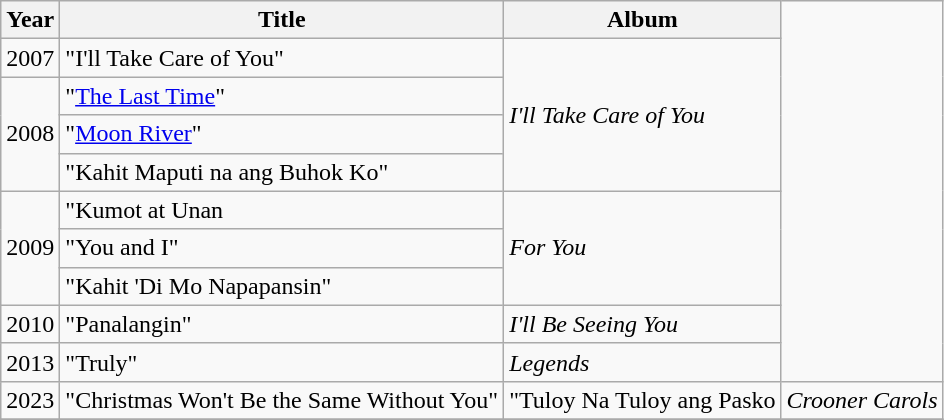<table class="wikitable">
<tr>
<th>Year</th>
<th>Title</th>
<th>Album</th>
</tr>
<tr>
<td>2007</td>
<td>"I'll Take Care of You"</td>
<td rowspan="4"><em>I'll Take Care of You</em></td>
</tr>
<tr>
<td rowspan="3">2008</td>
<td>"<a href='#'>The Last Time</a>"</td>
</tr>
<tr>
<td>"<a href='#'>Moon River</a>"</td>
</tr>
<tr>
<td>"Kahit Maputi na ang Buhok Ko"</td>
</tr>
<tr>
<td rowspan="3">2009</td>
<td>"Kumot at Unan</td>
<td rowspan="3"><em>For You</em></td>
</tr>
<tr>
<td>"You and I"</td>
</tr>
<tr>
<td>"Kahit 'Di Mo Napapansin"</td>
</tr>
<tr>
<td>2010</td>
<td>"Panalangin"</td>
<td><em>I'll Be Seeing You</em></td>
</tr>
<tr>
<td>2013</td>
<td>"Truly"</td>
<td><em>Legends</em></td>
</tr>
<tr>
<td>2023</td>
<td>"Christmas Won't Be the Same Without You"</td>
<td>"Tuloy Na Tuloy ang Pasko</td>
<td><em>Crooner Carols</em></td>
</tr>
<tr>
</tr>
</table>
